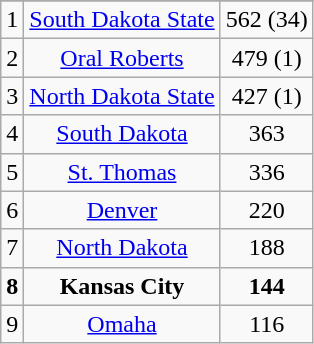<table class="wikitable" border="1">
<tr align=center>
</tr>
<tr align="center">
<td>1</td>
<td><a href='#'>South Dakota State</a></td>
<td>562 (34)</td>
</tr>
<tr align="center">
<td>2</td>
<td><a href='#'>Oral Roberts</a></td>
<td>479 (1)</td>
</tr>
<tr align="center">
<td>3</td>
<td><a href='#'>North Dakota State</a></td>
<td>427 (1)</td>
</tr>
<tr align="center">
<td>4</td>
<td><a href='#'>South Dakota</a></td>
<td>363</td>
</tr>
<tr align="center">
<td>5</td>
<td><a href='#'>St. Thomas</a></td>
<td>336</td>
</tr>
<tr align="center">
<td>6</td>
<td><a href='#'>Denver</a></td>
<td>220</td>
</tr>
<tr align="center">
<td>7</td>
<td><a href='#'>North Dakota</a></td>
<td>188</td>
</tr>
<tr align="center">
<td><strong>8</strong></td>
<td><strong>Kansas City</strong></td>
<td><strong>144</strong></td>
</tr>
<tr align="center">
<td>9</td>
<td><a href='#'>Omaha</a></td>
<td>116</td>
</tr>
</table>
